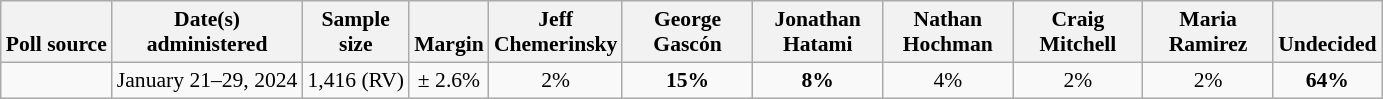<table class="wikitable" style="font-size:90%;text-align:center;">
<tr valign=bottom>
<th>Poll source</th>
<th>Date(s)<br>administered</th>
<th>Sample<br>size</th>
<th>Margin<br></th>
<th style="width:80px;">Jeff<br>Chemerinsky</th>
<th style="width:80px;">George<br>Gascón</th>
<th style="width:80px;">Jonathan<br>Hatami</th>
<th style="width:80px;">Nathan<br>Hochman</th>
<th style="width:80px;">Craig<br>Mitchell</th>
<th style="width:80px;">Maria<br>Ramirez</th>
<th>Undecided</th>
</tr>
<tr>
<td style="text-align:left;"></td>
<td>January 21–29, 2024</td>
<td>1,416 (RV)</td>
<td>± 2.6%</td>
<td>2%</td>
<td><strong>15%</strong></td>
<td><strong>8%</strong></td>
<td>4%</td>
<td>2%</td>
<td>2%</td>
<td><strong>64%</strong></td>
</tr>
</table>
